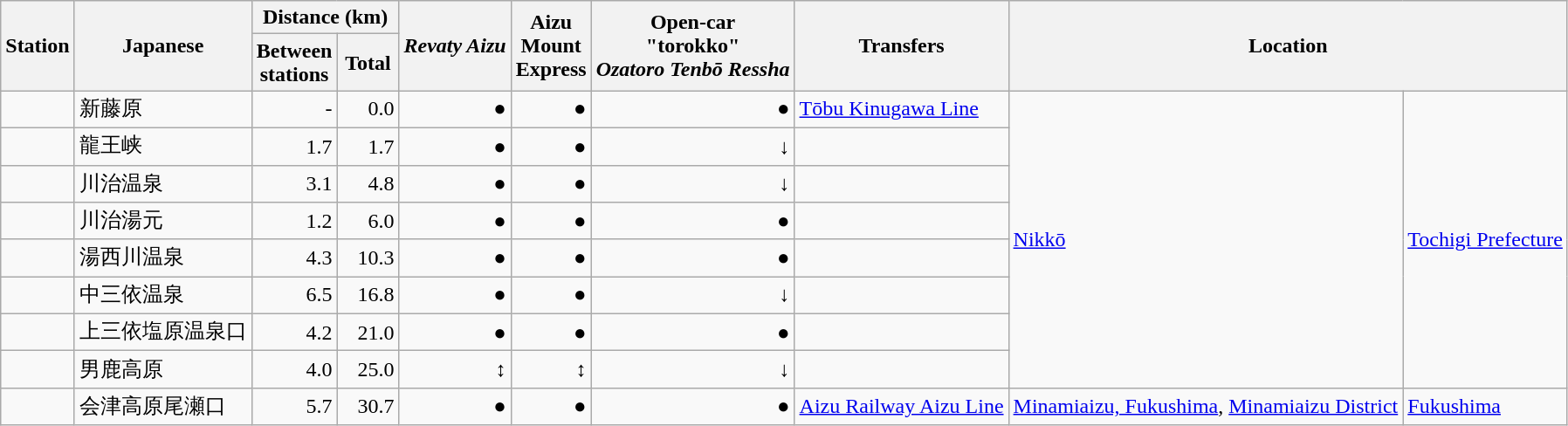<table class="wikitable" rules="all">
<tr>
<th rowspan="2">Station</th>
<th rowspan="2">Japanese</th>
<th colspan="2">Distance (km)</th>
<th rowspan="2"><em>Revaty Aizu</em></th>
<th rowspan="2">Aizu<br>Mount<br>Express</th>
<th rowspan="2">Open-car<br>"torokko"<br><em>Ozatoro Tenbō Ressha</em></th>
<th rowspan="2">Transfers</th>
<th rowspan="2" colspan="2">Location</th>
</tr>
<tr>
<th style="width:2.5em;">Between<br>stations</th>
<th style="width:2.5em;">Total</th>
</tr>
<tr>
<td></td>
<td>新藤原</td>
<td style="text-align:right;">-</td>
<td style="text-align:right;">0.0</td>
<td style="text-align:right;">●</td>
<td style="text-align:right;">●</td>
<td style="text-align:right;">●</td>
<td><a href='#'>Tōbu Kinugawa Line</a></td>
<td rowspan="8"><a href='#'>Nikkō</a></td>
<td rowspan="8"><a href='#'>Tochigi Prefecture</a></td>
</tr>
<tr>
<td></td>
<td>龍王峡</td>
<td style="text-align:right;">1.7</td>
<td style="text-align:right;">1.7</td>
<td style="text-align:right;">●</td>
<td style="text-align:right;">●</td>
<td style="text-align:right;">↓</td>
<td> </td>
</tr>
<tr>
<td></td>
<td>川治温泉</td>
<td style="text-align:right;">3.1</td>
<td style="text-align:right;">4.8</td>
<td style="text-align:right;">●</td>
<td style="text-align:right;">●</td>
<td style="text-align:right;">↓</td>
<td> </td>
</tr>
<tr>
<td></td>
<td>川治湯元</td>
<td style="text-align:right;">1.2</td>
<td style="text-align:right;">6.0</td>
<td style="text-align:right;">●</td>
<td style="text-align:right;">●</td>
<td style="text-align:right;">●</td>
<td> </td>
</tr>
<tr>
<td></td>
<td>湯西川温泉</td>
<td style="text-align:right;">4.3</td>
<td style="text-align:right;">10.3</td>
<td style="text-align:right;">●</td>
<td style="text-align:right;">●</td>
<td style="text-align:right;">●</td>
<td> </td>
</tr>
<tr>
<td></td>
<td>中三依温泉</td>
<td style="text-align:right;">6.5</td>
<td style="text-align:right;">16.8</td>
<td style="text-align:right;">●</td>
<td style="text-align:right;">●</td>
<td style="text-align:right;">↓</td>
<td> </td>
</tr>
<tr>
<td></td>
<td>上三依塩原温泉口</td>
<td style="text-align:right;">4.2</td>
<td style="text-align:right;">21.0</td>
<td style="text-align:right;">●</td>
<td style="text-align:right;">●</td>
<td style="text-align:right;">●</td>
<td> </td>
</tr>
<tr>
<td></td>
<td>男鹿高原</td>
<td style="text-align:right;">4.0</td>
<td style="text-align:right;">25.0</td>
<td style="text-align:right;">↕</td>
<td style="text-align:right;">↕</td>
<td style="text-align:right;">↓</td>
<td> </td>
</tr>
<tr>
<td></td>
<td>会津高原尾瀬口</td>
<td style="text-align:right;">5.7</td>
<td style="text-align:right;">30.7</td>
<td style="text-align:right;">●</td>
<td style="text-align:right;">●</td>
<td style="text-align:right;">●</td>
<td><a href='#'>Aizu Railway Aizu Line</a></td>
<td><a href='#'>Minamiaizu, Fukushima</a>, <a href='#'>Minamiaizu District</a></td>
<td><a href='#'>Fukushima</a></td>
</tr>
</table>
